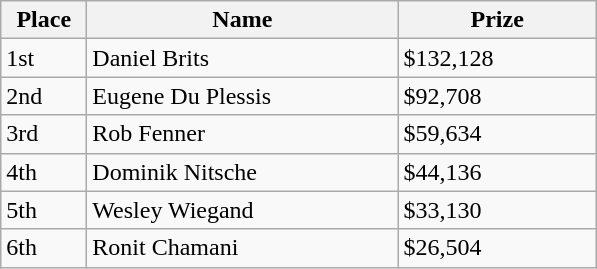<table class="wikitable">
<tr>
<th style="width:50px;">Place</th>
<th style="width:200px;">Name</th>
<th style="width:125px;">Prize</th>
</tr>
<tr>
<td>1st</td>
<td> Daniel Brits</td>
<td>$132,128</td>
</tr>
<tr>
<td>2nd</td>
<td> Eugene Du Plessis</td>
<td>$92,708</td>
</tr>
<tr>
<td>3rd</td>
<td> Rob Fenner</td>
<td>$59,634</td>
</tr>
<tr>
<td>4th</td>
<td> Dominik Nitsche</td>
<td>$44,136</td>
</tr>
<tr>
<td>5th</td>
<td> Wesley Wiegand</td>
<td>$33,130</td>
</tr>
<tr>
<td>6th</td>
<td> Ronit Chamani</td>
<td>$26,504</td>
</tr>
</table>
